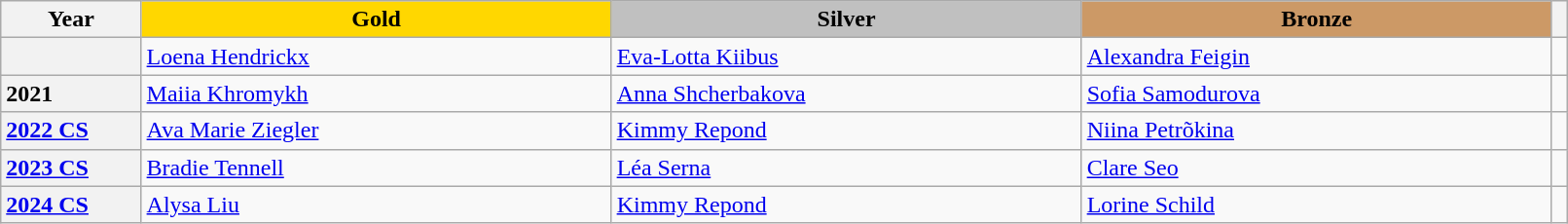<table class="wikitable unsortable" style="text-align:left; width:85%">
<tr>
<th scope="col" style="text-align:center">Year</th>
<td scope="col" style="text-align:center; width:30%; background:gold"><strong>Gold</strong></td>
<td scope="col" style="text-align:center; width:30%; background:silver"><strong>Silver</strong></td>
<td scope="col" style="text-align:center; width:30%; background:#c96"><strong>Bronze</strong></td>
<th scope="col" style="text-align:center"></th>
</tr>
<tr>
<th scope="row" style="text-align:left"></th>
<td> <a href='#'>Loena Hendrickx</a></td>
<td> <a href='#'>Eva-Lotta Kiibus</a></td>
<td> <a href='#'>Alexandra Feigin</a></td>
<td></td>
</tr>
<tr>
<th scope="row" style="text-align:left">2021</th>
<td> <a href='#'>Maiia Khromykh</a></td>
<td> <a href='#'>Anna Shcherbakova</a></td>
<td> <a href='#'>Sofia Samodurova</a></td>
<td></td>
</tr>
<tr>
<th scope="row" style="text-align:left"><a href='#'>2022 CS</a></th>
<td> <a href='#'>Ava Marie Ziegler</a></td>
<td> <a href='#'>Kimmy Repond</a></td>
<td> <a href='#'>Niina Petrõkina</a></td>
<td></td>
</tr>
<tr>
<th scope="row" style="text-align:left"><a href='#'>2023 CS</a></th>
<td> <a href='#'>Bradie Tennell</a></td>
<td> <a href='#'>Léa Serna</a></td>
<td> <a href='#'>Clare Seo</a></td>
<td></td>
</tr>
<tr>
<th scope="row" style="text-align:left"><a href='#'>2024 CS</a></th>
<td> <a href='#'>Alysa Liu</a></td>
<td> <a href='#'>Kimmy Repond</a></td>
<td> <a href='#'>Lorine Schild</a></td>
<td></td>
</tr>
</table>
